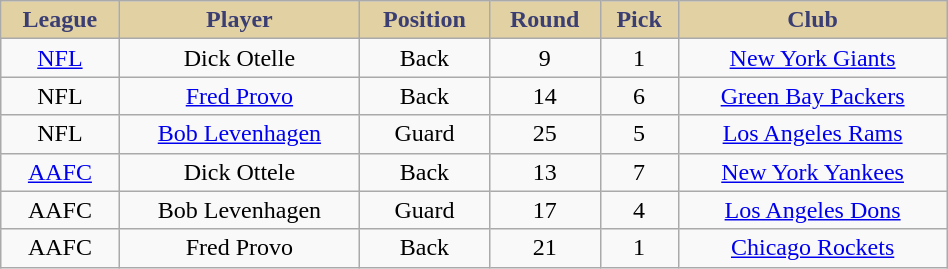<table class="wikitable" style="width:50%;">
<tr style="text-align:center; background:#e2d2a3; color:#3b3e72;">
<td><strong>League</strong></td>
<td><strong>Player</strong></td>
<td><strong>Position</strong></td>
<td><strong>Round</strong></td>
<td><strong>Pick</strong></td>
<td><strong>Club</strong></td>
</tr>
<tr style="text-align:center;" bgcolor="">
<td><a href='#'>NFL</a></td>
<td>Dick Otelle</td>
<td>Back</td>
<td>9</td>
<td>1</td>
<td><a href='#'>New York Giants</a></td>
</tr>
<tr style="text-align:center;" bgcolor="">
<td>NFL</td>
<td><a href='#'>Fred Provo</a></td>
<td>Back</td>
<td>14</td>
<td>6</td>
<td><a href='#'>Green Bay Packers</a></td>
</tr>
<tr style="text-align:center;" bgcolor="">
<td>NFL</td>
<td><a href='#'>Bob Levenhagen</a></td>
<td>Guard</td>
<td>25</td>
<td>5</td>
<td><a href='#'>Los Angeles Rams</a></td>
</tr>
<tr style="text-align:center;" bgcolor="">
<td><a href='#'>AAFC</a></td>
<td>Dick Ottele</td>
<td>Back</td>
<td>13</td>
<td>7</td>
<td><a href='#'>New York Yankees</a></td>
</tr>
<tr style="text-align:center;" bgcolor="">
<td>AAFC</td>
<td>Bob Levenhagen</td>
<td>Guard</td>
<td>17</td>
<td>4</td>
<td><a href='#'>Los Angeles Dons</a></td>
</tr>
<tr style="text-align:center;" bgcolor="">
<td>AAFC</td>
<td>Fred Provo</td>
<td>Back</td>
<td>21</td>
<td>1</td>
<td><a href='#'>Chicago Rockets</a></td>
</tr>
</table>
